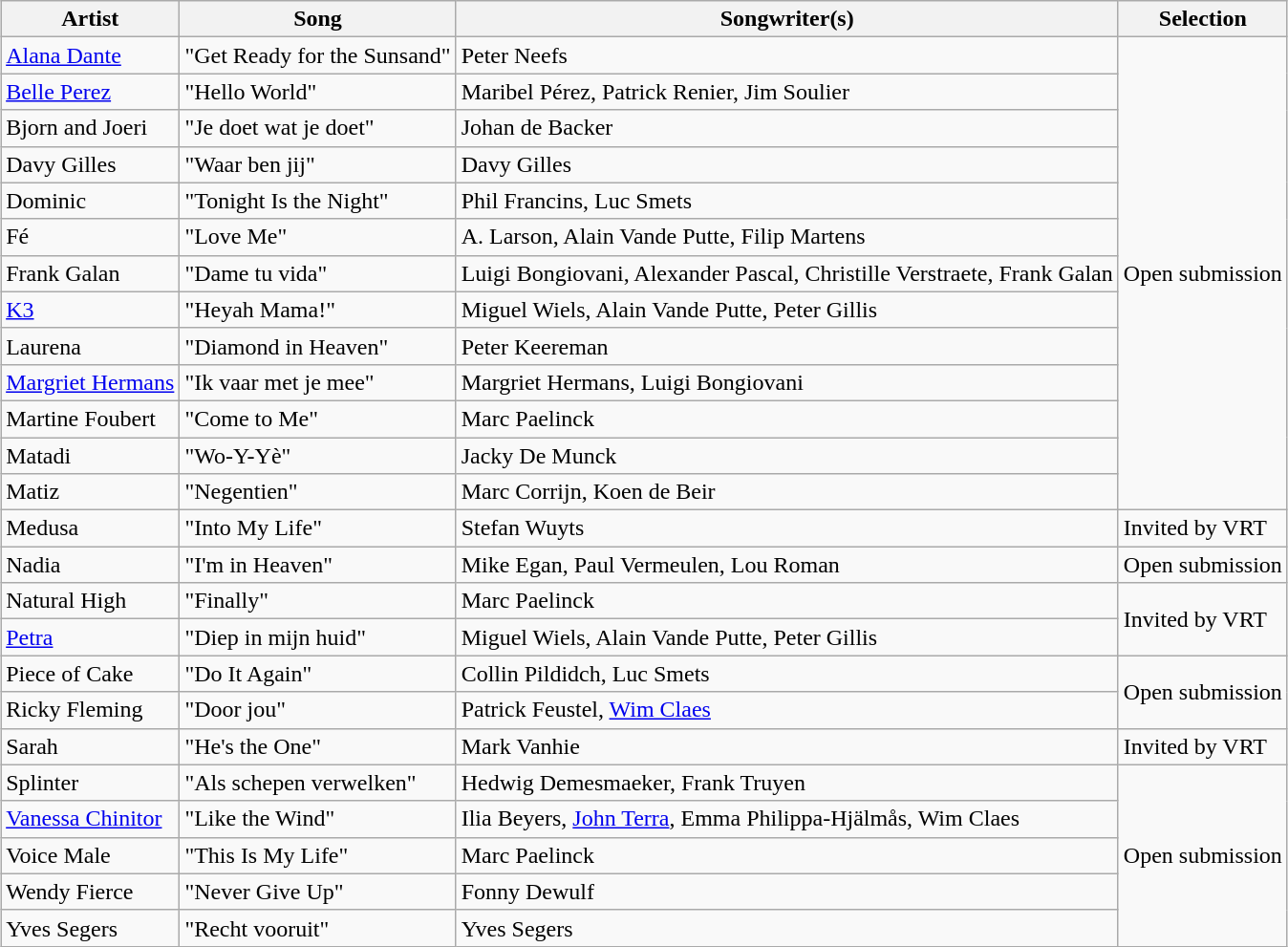<table class="sortable wikitable" style="margin: 1em auto 1em auto">
<tr>
<th>Artist</th>
<th>Song</th>
<th>Songwriter(s)</th>
<th>Selection</th>
</tr>
<tr>
<td><a href='#'>Alana Dante</a></td>
<td>"Get Ready for the Sunsand"</td>
<td>Peter Neefs</td>
<td rowspan="13">Open submission</td>
</tr>
<tr>
<td><a href='#'>Belle Perez</a></td>
<td>"Hello World"</td>
<td>Maribel Pérez, Patrick Renier, Jim Soulier</td>
</tr>
<tr>
<td>Bjorn and Joeri</td>
<td>"Je doet wat je doet"</td>
<td>Johan de Backer</td>
</tr>
<tr>
<td>Davy Gilles</td>
<td>"Waar ben jij"</td>
<td>Davy Gilles</td>
</tr>
<tr>
<td>Dominic</td>
<td>"Tonight Is the Night"</td>
<td>Phil Francins, Luc Smets</td>
</tr>
<tr>
<td>Fé</td>
<td>"Love Me"</td>
<td>A. Larson, Alain Vande Putte, Filip Martens</td>
</tr>
<tr>
<td>Frank Galan</td>
<td>"Dame tu vida"</td>
<td>Luigi Bongiovani, Alexander Pascal, Christille Verstraete, Frank Galan</td>
</tr>
<tr>
<td><a href='#'>K3</a></td>
<td>"Heyah Mama!"</td>
<td>Miguel Wiels, Alain Vande Putte, Peter Gillis</td>
</tr>
<tr>
<td>Laurena</td>
<td>"Diamond in Heaven"</td>
<td>Peter Keereman</td>
</tr>
<tr>
<td><a href='#'>Margriet Hermans</a></td>
<td>"Ik vaar met je mee"</td>
<td>Margriet Hermans, Luigi Bongiovani</td>
</tr>
<tr>
<td>Martine Foubert</td>
<td>"Come to Me"</td>
<td>Marc Paelinck</td>
</tr>
<tr>
<td>Matadi</td>
<td>"Wo-Y-Yè"</td>
<td>Jacky De Munck</td>
</tr>
<tr>
<td>Matiz</td>
<td>"Negentien"</td>
<td>Marc Corrijn, Koen de Beir</td>
</tr>
<tr>
<td>Medusa</td>
<td>"Into My Life"</td>
<td>Stefan Wuyts</td>
<td>Invited by VRT</td>
</tr>
<tr>
<td>Nadia</td>
<td>"I'm in Heaven"</td>
<td>Mike Egan, Paul Vermeulen, Lou Roman</td>
<td>Open submission</td>
</tr>
<tr>
<td>Natural High</td>
<td>"Finally"</td>
<td>Marc Paelinck</td>
<td rowspan="2">Invited by VRT</td>
</tr>
<tr>
<td><a href='#'>Petra</a></td>
<td>"Diep in mijn huid"</td>
<td>Miguel Wiels, Alain Vande Putte, Peter Gillis</td>
</tr>
<tr>
<td>Piece of Cake</td>
<td>"Do It Again"</td>
<td>Collin Pildidch, Luc Smets</td>
<td rowspan="2">Open submission</td>
</tr>
<tr>
<td>Ricky Fleming</td>
<td>"Door jou"</td>
<td>Patrick Feustel, <a href='#'>Wim Claes</a></td>
</tr>
<tr>
<td>Sarah</td>
<td>"He's the One"</td>
<td>Mark Vanhie</td>
<td>Invited by VRT</td>
</tr>
<tr>
<td>Splinter</td>
<td>"Als schepen verwelken"</td>
<td>Hedwig Demesmaeker, Frank Truyen</td>
<td rowspan="5">Open submission</td>
</tr>
<tr>
<td><a href='#'>Vanessa Chinitor</a></td>
<td>"Like the Wind"</td>
<td>Ilia Beyers, <a href='#'>John Terra</a>, Emma Philippa-Hjälmås, Wim Claes</td>
</tr>
<tr>
<td>Voice Male</td>
<td>"This Is My Life"</td>
<td>Marc Paelinck</td>
</tr>
<tr>
<td>Wendy Fierce</td>
<td>"Never Give Up"</td>
<td>Fonny Dewulf</td>
</tr>
<tr>
<td>Yves Segers</td>
<td>"Recht vooruit"</td>
<td>Yves Segers</td>
</tr>
</table>
